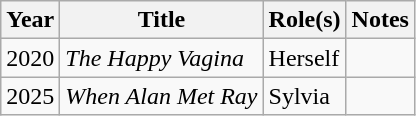<table class="wikitable sortable">
<tr>
<th>Year</th>
<th>Title</th>
<th>Role(s)</th>
<th class="unsortable">Notes</th>
</tr>
<tr>
<td>2020</td>
<td><em>The Happy Vagina</em></td>
<td>Herself</td>
<td></td>
</tr>
<tr>
<td>2025</td>
<td><em>When Alan Met Ray</em></td>
<td>Sylvia</td>
<td></td>
</tr>
</table>
